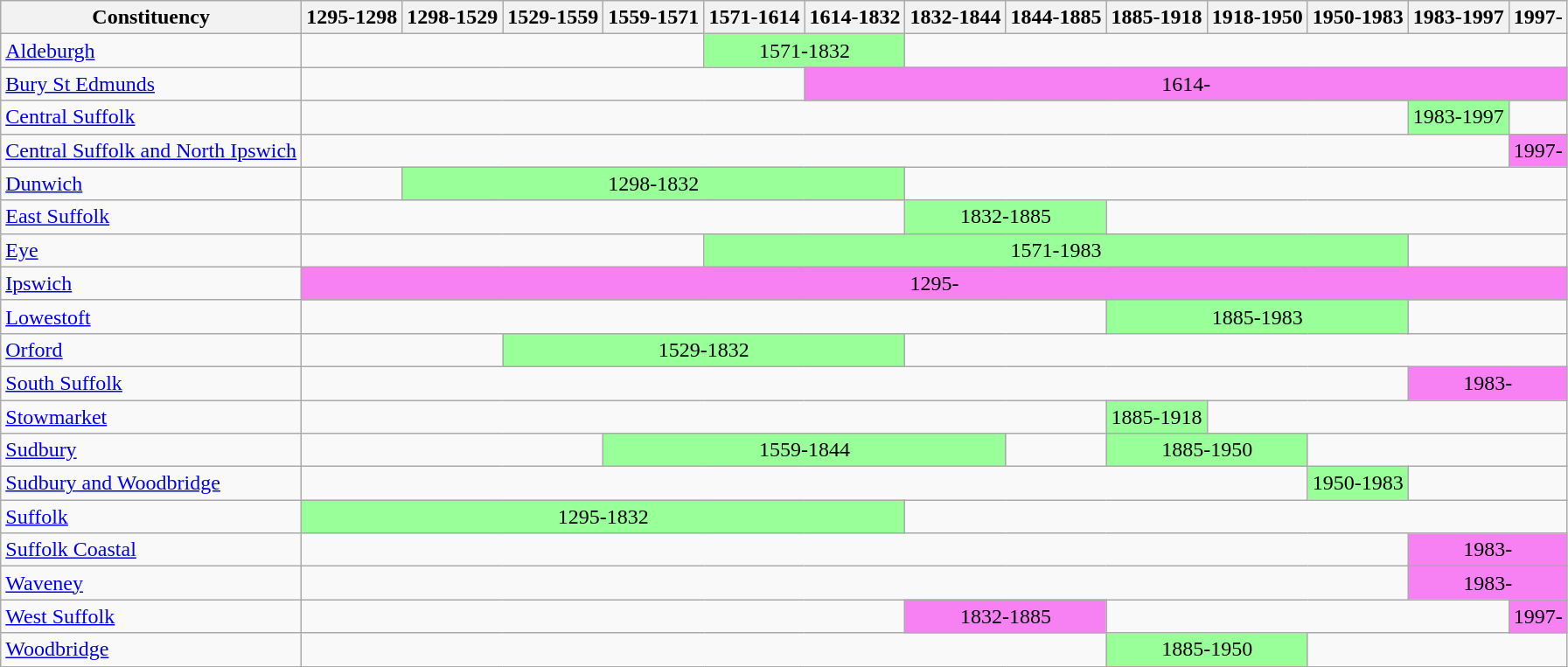<table class="wikitable">
<tr>
<th>Constituency</th>
<th>1295-1298</th>
<th>1298-1529</th>
<th>1529-1559</th>
<th>1559-1571</th>
<th>1571-1614</th>
<th>1614-1832</th>
<th>1832-1844</th>
<th>1844-1885</th>
<th>1885-1918</th>
<th>1918-1950</th>
<th>1950-1983</th>
<th>1983-1997</th>
<th>1997-</th>
</tr>
<tr>
<td><a href='#'>Aldeburgh</a></td>
<td colspan=4></td>
<td align="center" bgcolor="#99ff99" colspan=2>1571-1832</td>
<td colspan=7></td>
</tr>
<tr>
<td><a href='#'>Bury St Edmunds</a></td>
<td colspan=5></td>
<td align="center" bgcolor="#f781f3" colspan=8>1614-</td>
</tr>
<tr>
<td><a href='#'>Central Suffolk</a></td>
<td colspan=11></td>
<td bgcolor="#99ff99">1983-1997</td>
<td></td>
</tr>
<tr>
<td><a href='#'>Central Suffolk and North Ipswich</a></td>
<td colspan=12></td>
<td bgcolor="#f781f3">1997-</td>
</tr>
<tr>
<td><a href='#'>Dunwich</a></td>
<td></td>
<td align="center" bgcolor="#99ff99" colspan=5>1298-1832</td>
<td colspan=7></td>
</tr>
<tr>
<td><a href='#'>East Suffolk</a></td>
<td colspan=6></td>
<td align="center" bgcolor="#99ff99" colspan=2>1832-1885</td>
<td colspan=5></td>
</tr>
<tr>
<td><a href='#'>Eye</a></td>
<td colspan=4></td>
<td align="center" bgcolor="#99ff99" colspan=7>1571-1983</td>
<td colspan=2></td>
</tr>
<tr>
<td><a href='#'>Ipswich</a></td>
<td align="center" bgcolor="#f781f3" colspan=13>1295-</td>
</tr>
<tr>
<td><a href='#'>Lowestoft</a></td>
<td colspan=8></td>
<td align="center" bgcolor="#99ff99" colspan=3>1885-1983</td>
<td colspan=2></td>
</tr>
<tr>
<td><a href='#'>Orford</a></td>
<td colspan=2></td>
<td align="center" bgcolor="#99ff99" colspan=4>1529-1832</td>
<td colspan=7></td>
</tr>
<tr>
<td><a href='#'>South Suffolk</a></td>
<td colspan=11></td>
<td align="center" bgcolor="#f781f3" colspan=2>1983-</td>
</tr>
<tr>
<td><a href='#'>Stowmarket</a></td>
<td colspan=8></td>
<td bgcolor="#99ff99">1885-1918</td>
<td colspan=4></td>
</tr>
<tr>
<td><a href='#'>Sudbury</a></td>
<td colspan=3></td>
<td align="center" bgcolor="#99ff99" colspan=4>1559-1844</td>
<td></td>
<td align="center" bgcolor="#99ff99" colspan=2>1885-1950</td>
<td colspan=3></td>
</tr>
<tr>
<td><a href='#'>Sudbury and Woodbridge</a></td>
<td colspan=10></td>
<td bgcolor="#99ff99">1950-1983</td>
<td colspan=2></td>
</tr>
<tr>
<td><a href='#'>Suffolk</a></td>
<td align="center" bgcolor="#99ff99" colspan=6>1295-1832</td>
<td colspan=7></td>
</tr>
<tr>
<td><a href='#'>Suffolk Coastal</a></td>
<td colspan=11></td>
<td align="center" bgcolor="#f781f3" colspan="2">1983-</td>
</tr>
<tr>
<td><a href='#'>Waveney</a></td>
<td colspan=11></td>
<td align="center" bgcolor="#f781f3" colspan=2>1983-</td>
</tr>
<tr>
<td><a href='#'>West Suffolk</a></td>
<td colspan=6></td>
<td align="center" bgcolor="#f781f3" colspan=2>1832-1885</td>
<td colspan=4></td>
<td bgcolor="#f781f3">1997-</td>
</tr>
<tr>
<td><a href='#'>Woodbridge</a></td>
<td colspan=8></td>
<td align="center" bgcolor="#99ff99" colspan=2>1885-1950</td>
<td colspan=3></td>
</tr>
</table>
